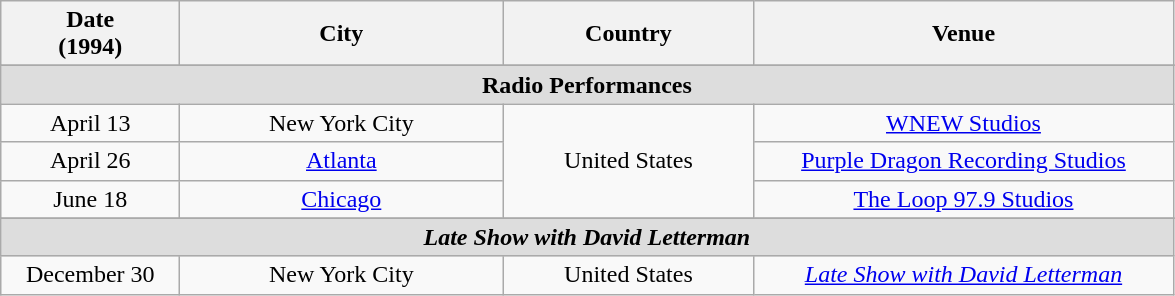<table class="wikitable plainrowheaders" style="text-align:center;">
<tr>
<th scope="col" style="width:7em;">Date<br>(1994)</th>
<th scope="col" style="width:13em;">City</th>
<th scope="col" style="width:10em;">Country</th>
<th scope="col" style="width:17em;">Venue</th>
</tr>
<tr>
</tr>
<tr style="background:#ddd;">
<td colspan="4" style="text-align:center;"><strong>Radio Performances</strong></td>
</tr>
<tr>
<td>April 13</td>
<td>New York City</td>
<td rowspan="3">United States</td>
<td><a href='#'>WNEW Studios</a></td>
</tr>
<tr>
<td>April 26</td>
<td><a href='#'>Atlanta</a></td>
<td><a href='#'>Purple Dragon Recording Studios</a></td>
</tr>
<tr>
<td>June 18</td>
<td><a href='#'>Chicago</a></td>
<td><a href='#'>The Loop 97.9 Studios</a></td>
</tr>
<tr>
</tr>
<tr style="background:#ddd;">
<td colspan="4" style="text-align:center;"><strong><em>Late Show with David Letterman</em></strong></td>
</tr>
<tr>
<td>December 30</td>
<td>New York City</td>
<td>United States</td>
<td><em><a href='#'>Late Show with David Letterman</a></em></td>
</tr>
</table>
